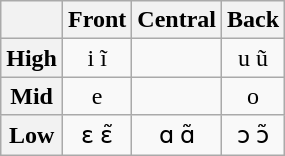<table class="wikitable" style="text-align:center">
<tr>
<th></th>
<th>Front</th>
<th>Central</th>
<th>Back</th>
</tr>
<tr>
<th>High</th>
<td>i  ĩ</td>
<td></td>
<td>u ũ</td>
</tr>
<tr>
<th>Mid</th>
<td>e</td>
<td></td>
<td>o</td>
</tr>
<tr>
<th>Low</th>
<td>ɛ ɛ̃</td>
<td>ɑ ɑ̃</td>
<td>ɔ ɔ̃</td>
</tr>
</table>
